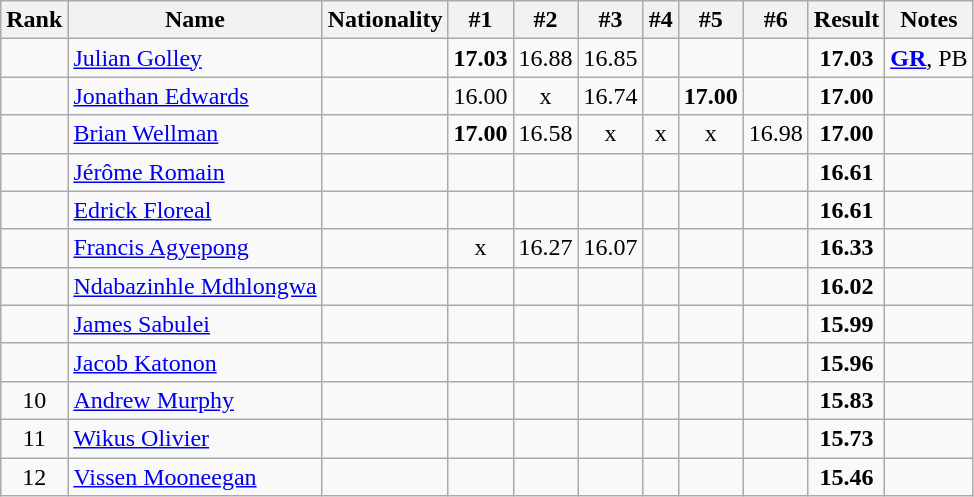<table class="wikitable sortable" style=" text-align:center">
<tr>
<th>Rank</th>
<th>Name</th>
<th>Nationality</th>
<th>#1</th>
<th>#2</th>
<th>#3</th>
<th>#4</th>
<th>#5</th>
<th>#6</th>
<th>Result</th>
<th>Notes</th>
</tr>
<tr>
<td></td>
<td align=left><a href='#'>Julian Golley</a></td>
<td align=left></td>
<td><strong>17.03</strong></td>
<td>16.88</td>
<td>16.85</td>
<td></td>
<td></td>
<td></td>
<td><strong>17.03</strong></td>
<td><strong><a href='#'>GR</a></strong>, PB</td>
</tr>
<tr>
<td></td>
<td align=left><a href='#'>Jonathan Edwards</a></td>
<td align=left></td>
<td>16.00</td>
<td>x</td>
<td>16.74</td>
<td></td>
<td><strong>17.00</strong></td>
<td></td>
<td><strong>17.00</strong></td>
<td></td>
</tr>
<tr>
<td></td>
<td align=left><a href='#'>Brian Wellman</a></td>
<td align=left></td>
<td><strong>17.00</strong></td>
<td>16.58</td>
<td>x</td>
<td>x</td>
<td>x</td>
<td>16.98</td>
<td><strong>17.00</strong></td>
<td></td>
</tr>
<tr>
<td></td>
<td align=left><a href='#'>Jérôme Romain</a></td>
<td align=left></td>
<td></td>
<td></td>
<td></td>
<td></td>
<td></td>
<td></td>
<td><strong>16.61</strong></td>
<td></td>
</tr>
<tr>
<td></td>
<td align=left><a href='#'>Edrick Floreal</a></td>
<td align=left></td>
<td></td>
<td></td>
<td></td>
<td></td>
<td></td>
<td></td>
<td><strong>16.61</strong></td>
<td></td>
</tr>
<tr>
<td></td>
<td align=left><a href='#'>Francis Agyepong</a></td>
<td align=left></td>
<td>x</td>
<td>16.27</td>
<td>16.07</td>
<td></td>
<td></td>
<td></td>
<td><strong>16.33</strong></td>
<td></td>
</tr>
<tr>
<td></td>
<td align=left><a href='#'>Ndabazinhle Mdhlongwa</a></td>
<td align=left></td>
<td></td>
<td></td>
<td></td>
<td></td>
<td></td>
<td></td>
<td><strong>16.02</strong></td>
<td></td>
</tr>
<tr>
<td></td>
<td align=left><a href='#'>James Sabulei</a></td>
<td align=left></td>
<td></td>
<td></td>
<td></td>
<td></td>
<td></td>
<td></td>
<td><strong>15.99</strong></td>
<td></td>
</tr>
<tr>
<td></td>
<td align=left><a href='#'>Jacob Katonon</a></td>
<td align=left></td>
<td></td>
<td></td>
<td></td>
<td></td>
<td></td>
<td></td>
<td><strong>15.96</strong></td>
<td></td>
</tr>
<tr>
<td>10</td>
<td align=left><a href='#'>Andrew Murphy</a></td>
<td align=left></td>
<td></td>
<td></td>
<td></td>
<td></td>
<td></td>
<td></td>
<td><strong>15.83</strong></td>
<td></td>
</tr>
<tr>
<td>11</td>
<td align=left><a href='#'>Wikus Olivier</a></td>
<td align=left></td>
<td></td>
<td></td>
<td></td>
<td></td>
<td></td>
<td></td>
<td><strong>15.73</strong></td>
<td></td>
</tr>
<tr>
<td>12</td>
<td align=left><a href='#'>Vissen Mooneegan</a></td>
<td align=left></td>
<td></td>
<td></td>
<td></td>
<td></td>
<td></td>
<td></td>
<td><strong>15.46</strong></td>
<td></td>
</tr>
</table>
